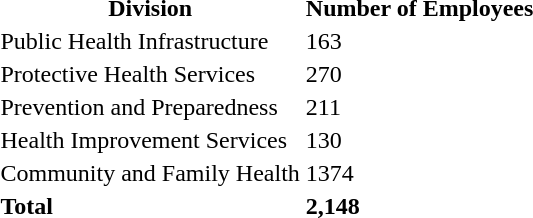<table>
<tr>
<th>Division</th>
<th>Number of Employees</th>
</tr>
<tr>
<td>Public Health Infrastructure</td>
<td>163</td>
</tr>
<tr>
<td>Protective Health Services</td>
<td>270</td>
</tr>
<tr>
<td>Prevention and Preparedness</td>
<td>211</td>
</tr>
<tr>
<td>Health Improvement Services</td>
<td>130</td>
</tr>
<tr>
<td>Community and Family Health</td>
<td>1374</td>
</tr>
<tr>
<td><strong>Total</strong></td>
<td><strong>2,148</strong></td>
</tr>
</table>
